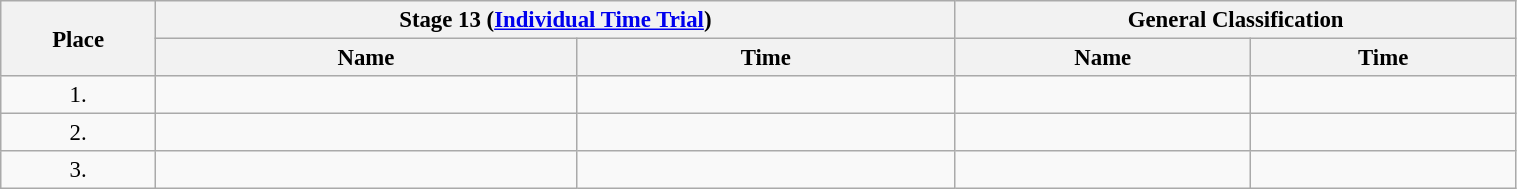<table class=wikitable style="font-size:95%" width="80%">
<tr>
<th rowspan="2">Place</th>
<th colspan="2">Stage 13 (<a href='#'>Individual Time Trial</a>)</th>
<th colspan="2">General Classification</th>
</tr>
<tr>
<th>Name</th>
<th>Time</th>
<th>Name</th>
<th>Time</th>
</tr>
<tr>
<td align="center">1.</td>
<td></td>
<td></td>
<td></td>
<td></td>
</tr>
<tr>
<td align="center">2.</td>
<td></td>
<td></td>
<td></td>
<td></td>
</tr>
<tr>
<td align="center">3.</td>
<td></td>
<td></td>
<td></td>
<td></td>
</tr>
</table>
